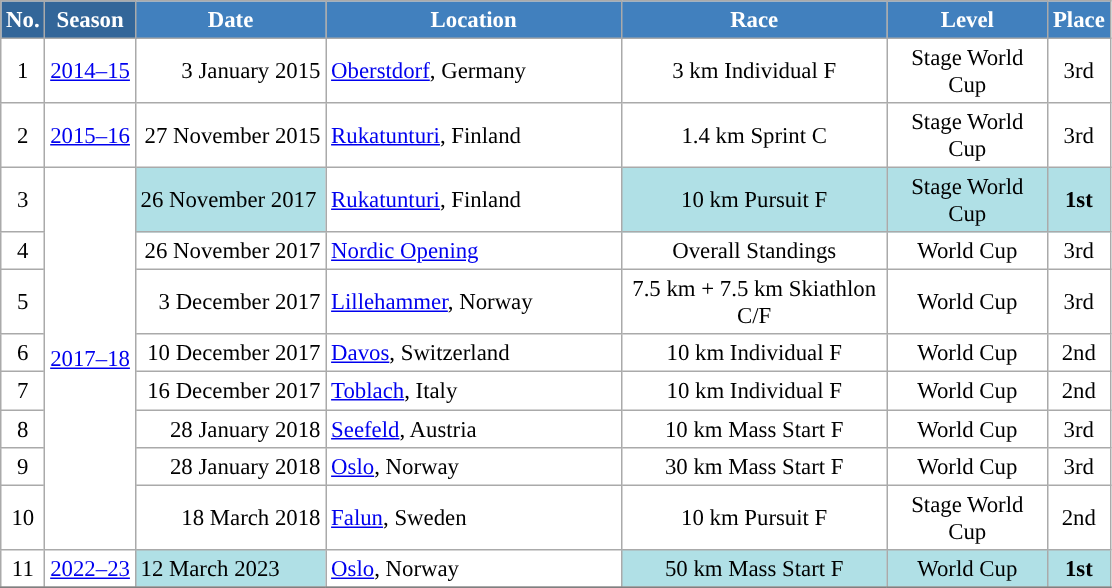<table class="wikitable sortable" style="font-size:95%; text-align:center; border:grey solid 1px; border-collapse:collapse; background:#ffffff;">
<tr style="background:#efefef;">
<th style="background-color:#369; color:white;">No.</th>
<th style="background-color:#369; color:white;">Season</th>
<th style="background-color:#4180be; color:white; width:120px;">Date</th>
<th style="background-color:#4180be; color:white; width:190px;">Location</th>
<th style="background-color:#4180be; color:white; width:170px;">Race</th>
<th style="background-color:#4180be; color:white; width:100px;">Level</th>
<th style="background-color:#4180be; color:white;">Place</th>
</tr>
<tr>
<td align=center>1</td>
<td rowspan=1 align=center><a href='#'>2014–15</a></td>
<td align=right>3 January 2015</td>
<td align=left> <a href='#'>Oberstdorf</a>, Germany</td>
<td>3 km Individual F</td>
<td>Stage World Cup</td>
<td>3rd</td>
</tr>
<tr>
<td align=center>2</td>
<td rowspan=1 align=center><a href='#'>2015–16</a></td>
<td align=right>27 November 2015</td>
<td align=left> <a href='#'>Rukatunturi</a>, Finland</td>
<td>1.4 km Sprint C</td>
<td>Stage World Cup</td>
<td>3rd</td>
</tr>
<tr>
<td align=center>3</td>
<td rowspan=8 align=center><a href='#'>2017–18</a></td>
<td align=left bgcolor="#BOEOE6" align=right>26 November 2017</td>
<td align=left> <a href='#'>Rukatunturi</a>, Finland</td>
<td bgcolor="#BOEOE6" align=center>10 km Pursuit F</td>
<td bgcolor="#BOEOE6">Stage World Cup</td>
<td bgcolor="#BOEOE6"><strong>1st</strong></td>
</tr>
<tr>
<td align=center>4</td>
<td align=right>26 November 2017</td>
<td align=left> <a href='#'>Nordic Opening</a></td>
<td>Overall Standings</td>
<td>World Cup</td>
<td>3rd</td>
</tr>
<tr>
<td align=center>5</td>
<td align=right>3 December 2017</td>
<td align=left> <a href='#'>Lillehammer</a>, Norway</td>
<td>7.5 km + 7.5 km Skiathlon C/F</td>
<td>World Cup</td>
<td>3rd</td>
</tr>
<tr>
<td align=center>6</td>
<td align=right>10 December 2017</td>
<td align=left> <a href='#'>Davos</a>, Switzerland</td>
<td>10 km Individual F</td>
<td>World Cup</td>
<td>2nd</td>
</tr>
<tr>
<td align=center>7</td>
<td align=right>16 December 2017</td>
<td align=left> <a href='#'>Toblach</a>, Italy</td>
<td>10 km Individual F</td>
<td>World Cup</td>
<td>2nd</td>
</tr>
<tr>
<td align=center>8</td>
<td align=right>28 January 2018</td>
<td align=left> <a href='#'>Seefeld</a>, Austria</td>
<td>10 km Mass Start F</td>
<td>World Cup</td>
<td>3rd</td>
</tr>
<tr>
<td align=center>9</td>
<td align=right>28 January 2018</td>
<td align=left> <a href='#'>Oslo</a>, Norway</td>
<td>30 km Mass Start F</td>
<td>World Cup</td>
<td>3rd</td>
</tr>
<tr>
<td align=center>10</td>
<td align=right>18 March 2018</td>
<td align=left> <a href='#'>Falun</a>, Sweden</td>
<td>10 km Pursuit F</td>
<td>Stage World Cup</td>
<td>2nd</td>
</tr>
<tr>
<td align=center>11</td>
<td rowspan=1 align=center><a href='#'>2022–23</a></td>
<td align=left bgcolor="#BOEOE6" align=right>12 March 2023</td>
<td align=left> <a href='#'>Oslo</a>, Norway</td>
<td bgcolor="#BOEOE6" align=center>50 km Mass Start F</td>
<td bgcolor="#BOEOE6">World Cup</td>
<td bgcolor="#BOEOE6"><strong>1st</strong></td>
</tr>
<tr>
</tr>
</table>
